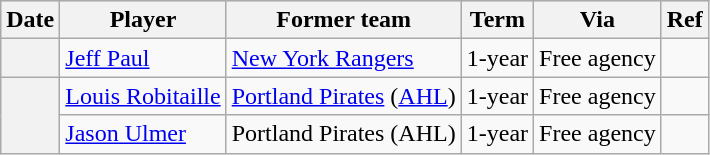<table class="wikitable plainrowheaders">
<tr style="background:#ddd; text-align:center;">
<th>Date</th>
<th>Player</th>
<th>Former team</th>
<th>Term</th>
<th>Via</th>
<th>Ref</th>
</tr>
<tr>
<th scope="row"></th>
<td><a href='#'>Jeff Paul</a></td>
<td><a href='#'>New York Rangers</a></td>
<td>1-year</td>
<td>Free agency</td>
<td></td>
</tr>
<tr>
<th scope="row" rowspan=2></th>
<td><a href='#'>Louis Robitaille</a></td>
<td><a href='#'>Portland Pirates</a> (<a href='#'>AHL</a>)</td>
<td>1-year</td>
<td>Free agency</td>
<td></td>
</tr>
<tr>
<td><a href='#'>Jason Ulmer</a></td>
<td>Portland Pirates (AHL)</td>
<td>1-year</td>
<td>Free agency</td>
<td></td>
</tr>
</table>
